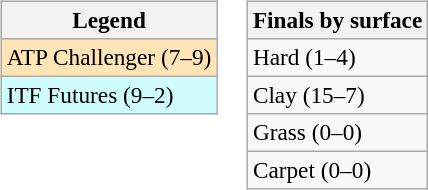<table>
<tr valign=top>
<td><br><table class=wikitable style=font-size:97%>
<tr>
<th>Legend</th>
</tr>
<tr bgcolor=moccasin>
<td>ATP Challenger (7–9)</td>
</tr>
<tr bgcolor=cffcff>
<td>ITF Futures (9–2)</td>
</tr>
</table>
</td>
<td><br><table class=wikitable style=font-size:97%>
<tr>
<th>Finals by surface</th>
</tr>
<tr>
<td>Hard (1–4)</td>
</tr>
<tr>
<td>Clay (15–7)</td>
</tr>
<tr>
<td>Grass (0–0)</td>
</tr>
<tr>
<td>Carpet (0–0)</td>
</tr>
</table>
</td>
</tr>
</table>
